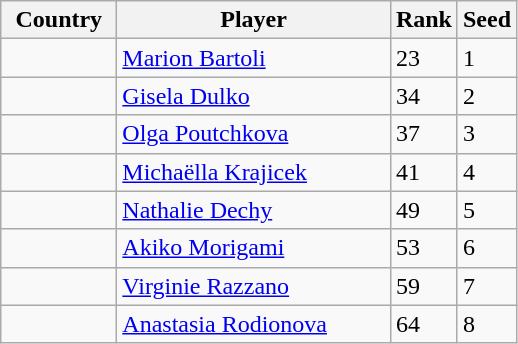<table class="sortable wikitable">
<tr>
<th width="70">Country</th>
<th width="175">Player</th>
<th>Rank</th>
<th>Seed</th>
</tr>
<tr>
<td></td>
<td><a href='#'>Marion Bartoli</a></td>
<td>23</td>
<td>1</td>
</tr>
<tr>
<td></td>
<td><a href='#'>Gisela Dulko</a></td>
<td>34</td>
<td>2</td>
</tr>
<tr>
<td></td>
<td><a href='#'>Olga Poutchkova</a></td>
<td>37</td>
<td>3</td>
</tr>
<tr>
<td></td>
<td><a href='#'>Michaëlla Krajicek</a></td>
<td>41</td>
<td>4</td>
</tr>
<tr>
<td></td>
<td><a href='#'>Nathalie Dechy</a></td>
<td>49</td>
<td>5</td>
</tr>
<tr>
<td></td>
<td><a href='#'>Akiko Morigami</a></td>
<td>53</td>
<td>6</td>
</tr>
<tr>
<td></td>
<td><a href='#'>Virginie Razzano</a></td>
<td>59</td>
<td>7</td>
</tr>
<tr>
<td></td>
<td><a href='#'>Anastasia Rodionova</a></td>
<td>64</td>
<td>8</td>
</tr>
</table>
